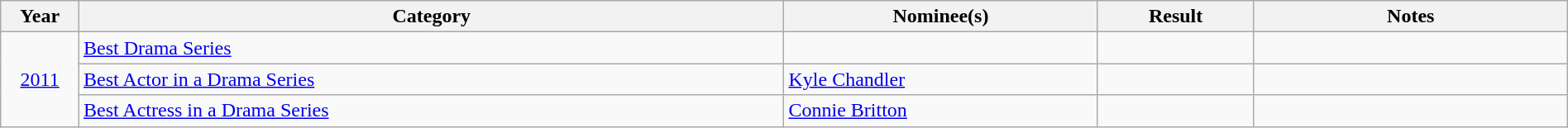<table class="wikitable" width="100%" cellpadding="5">
<tr>
<th width="5%">Year</th>
<th width="45%">Category</th>
<th width="20%">Nominee(s)</th>
<th width="10%">Result</th>
<th width="20%">Notes</th>
</tr>
<tr>
<td style="text-align:center;" rowspan="3"><a href='#'>2011</a></td>
<td><a href='#'>Best Drama Series</a></td>
<td></td>
<td></td>
<td></td>
</tr>
<tr>
<td><a href='#'>Best Actor in a Drama Series</a></td>
<td><a href='#'>Kyle Chandler</a></td>
<td></td>
<td></td>
</tr>
<tr>
<td><a href='#'>Best Actress in a Drama Series</a></td>
<td><a href='#'>Connie Britton</a></td>
<td></td>
<td></td>
</tr>
</table>
